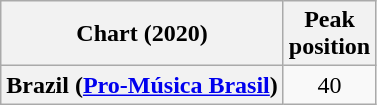<table class="wikitable plainrowheaders" style="text-align:center">
<tr>
<th scope="col">Chart (2020)</th>
<th scope="col">Peak<br>position</th>
</tr>
<tr>
<th scope="row">Brazil (<a href='#'>Pro-Música Brasil</a>)</th>
<td>40</td>
</tr>
</table>
